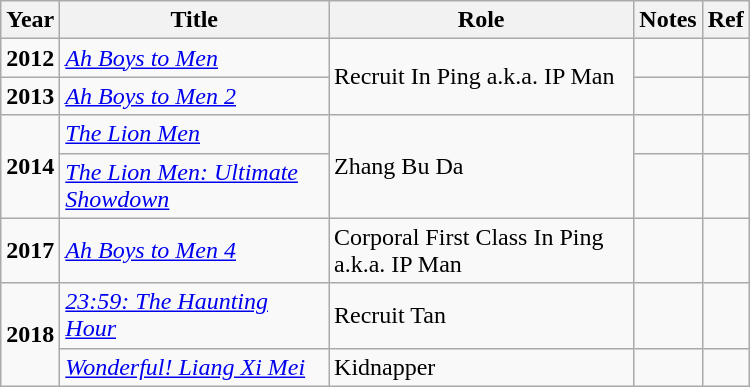<table class="wikitable" style="width:500px">
<tr>
<th width=10>Year</th>
<th>Title</th>
<th>Role</th>
<th>Notes</th>
<th>Ref</th>
</tr>
<tr>
<td><strong>2012</strong></td>
<td><em><a href='#'>Ah Boys to Men</a></em></td>
<td rowspan=2>Recruit In Ping a.k.a. IP Man</td>
<td></td>
<td></td>
</tr>
<tr>
<td><strong>2013</strong></td>
<td><em><a href='#'>Ah Boys to Men 2</a></em></td>
<td></td>
<td></td>
</tr>
<tr>
<td rowspan=2><strong>2014</strong></td>
<td><em><a href='#'>The Lion Men</a></em></td>
<td rowspan=2>Zhang Bu Da</td>
<td></td>
<td></td>
</tr>
<tr>
<td><em><a href='#'>The Lion Men: Ultimate Showdown</a></em></td>
<td></td>
<td></td>
</tr>
<tr>
<td><strong>2017</strong></td>
<td><em><a href='#'>Ah Boys to Men 4</a></em></td>
<td>Corporal First Class In Ping a.k.a. IP Man</td>
<td></td>
<td></td>
</tr>
<tr>
<td rowspan="2"><strong>2018</strong></td>
<td><em><a href='#'>23:59: The Haunting Hour</a></em></td>
<td>Recruit Tan</td>
<td></td>
<td></td>
</tr>
<tr>
<td><em><a href='#'>Wonderful! Liang Xi Mei</a></em></td>
<td>Kidnapper</td>
<td></td>
<td></td>
</tr>
</table>
